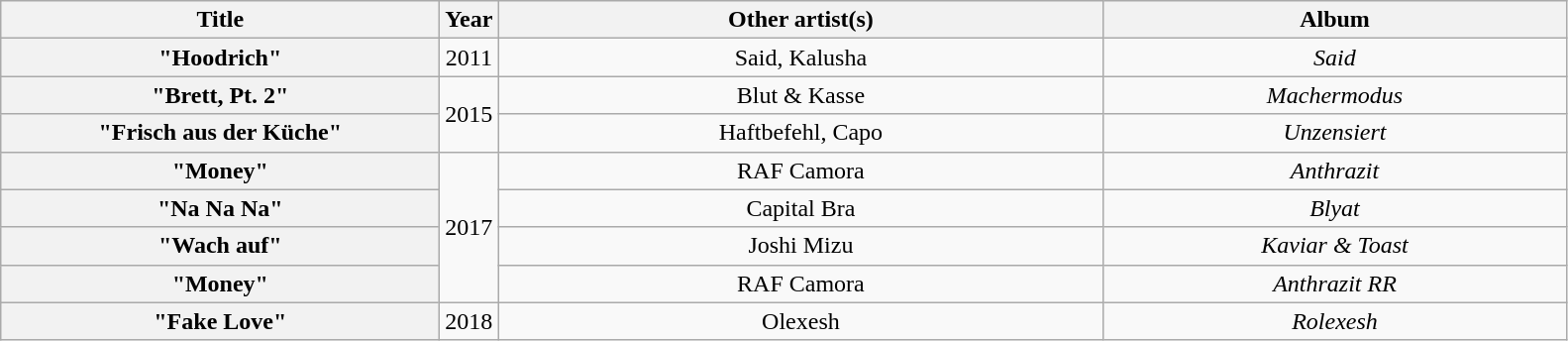<table class="wikitable plainrowheaders" style="text-align:center;">
<tr>
<th scope="col" style="width:18em;">Title</th>
<th scope="col">Year</th>
<th scope="col" style="width:25em;">Other artist(s)</th>
<th scope="col" style="width:19em;">Album</th>
</tr>
<tr>
<th scope="row">"Hoodrich"</th>
<td>2011</td>
<td>Said, Kalusha</td>
<td><em>Said</em></td>
</tr>
<tr>
<th scope="row">"Brett, Pt. 2"</th>
<td rowspan="2">2015</td>
<td>Blut & Kasse</td>
<td><em>Machermodus</em></td>
</tr>
<tr>
<th scope="row">"Frisch aus der Küche"</th>
<td>Haftbefehl, Capo</td>
<td><em>Unzensiert</em></td>
</tr>
<tr>
<th scope="row">"Money"</th>
<td rowspan="4">2017</td>
<td>RAF Camora</td>
<td><em>Anthrazit</em></td>
</tr>
<tr>
<th scope="row">"Na Na Na"</th>
<td>Capital Bra</td>
<td><em>Blyat</em></td>
</tr>
<tr>
<th scope="row">"Wach auf"</th>
<td>Joshi Mizu</td>
<td><em>Kaviar & Toast</em></td>
</tr>
<tr>
<th scope="row">"Money"</th>
<td>RAF Camora</td>
<td><em>Anthrazit RR</em></td>
</tr>
<tr>
<th scope="row">"Fake Love"</th>
<td>2018</td>
<td>Olexesh</td>
<td><em>Rolexesh</em></td>
</tr>
</table>
